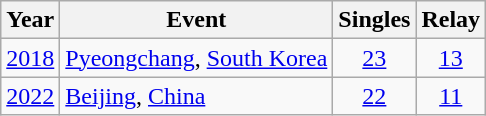<table class="wikitable sortable" style="text-align:center;">
<tr>
<th>Year</th>
<th>Event</th>
<th>Singles</th>
<th>Relay</th>
</tr>
<tr>
<td><a href='#'>2018</a></td>
<td style="text-align:left;"> <a href='#'>Pyeongchang</a>, <a href='#'>South Korea</a></td>
<td><a href='#'>23</a></td>
<td><a href='#'>13</a></td>
</tr>
<tr>
<td><a href='#'>2022</a></td>
<td style="text-align:left;"> <a href='#'>Beijing</a>, <a href='#'>China</a></td>
<td><a href='#'>22</a></td>
<td><a href='#'>11</a></td>
</tr>
</table>
